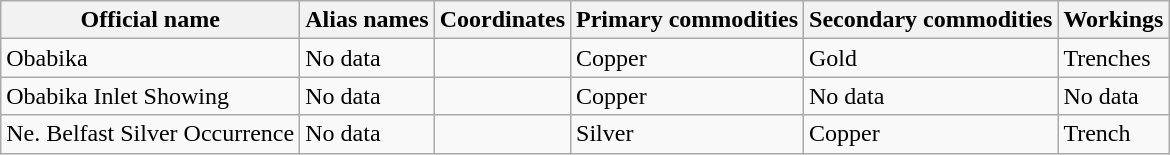<table class="sortable wikitable">
<tr>
<th>Official name</th>
<th>Alias names</th>
<th>Coordinates</th>
<th>Primary commodities</th>
<th>Secondary commodities</th>
<th>Workings</th>
</tr>
<tr>
<td>Obabika</td>
<td>No data</td>
<td></td>
<td>Copper</td>
<td>Gold</td>
<td>Trenches</td>
</tr>
<tr>
<td>Obabika Inlet Showing</td>
<td>No data</td>
<td></td>
<td>Copper</td>
<td>No data</td>
<td>No data</td>
</tr>
<tr>
<td>Ne. Belfast Silver Occurrence</td>
<td>No data</td>
<td></td>
<td>Silver</td>
<td>Copper</td>
<td>Trench</td>
</tr>
</table>
